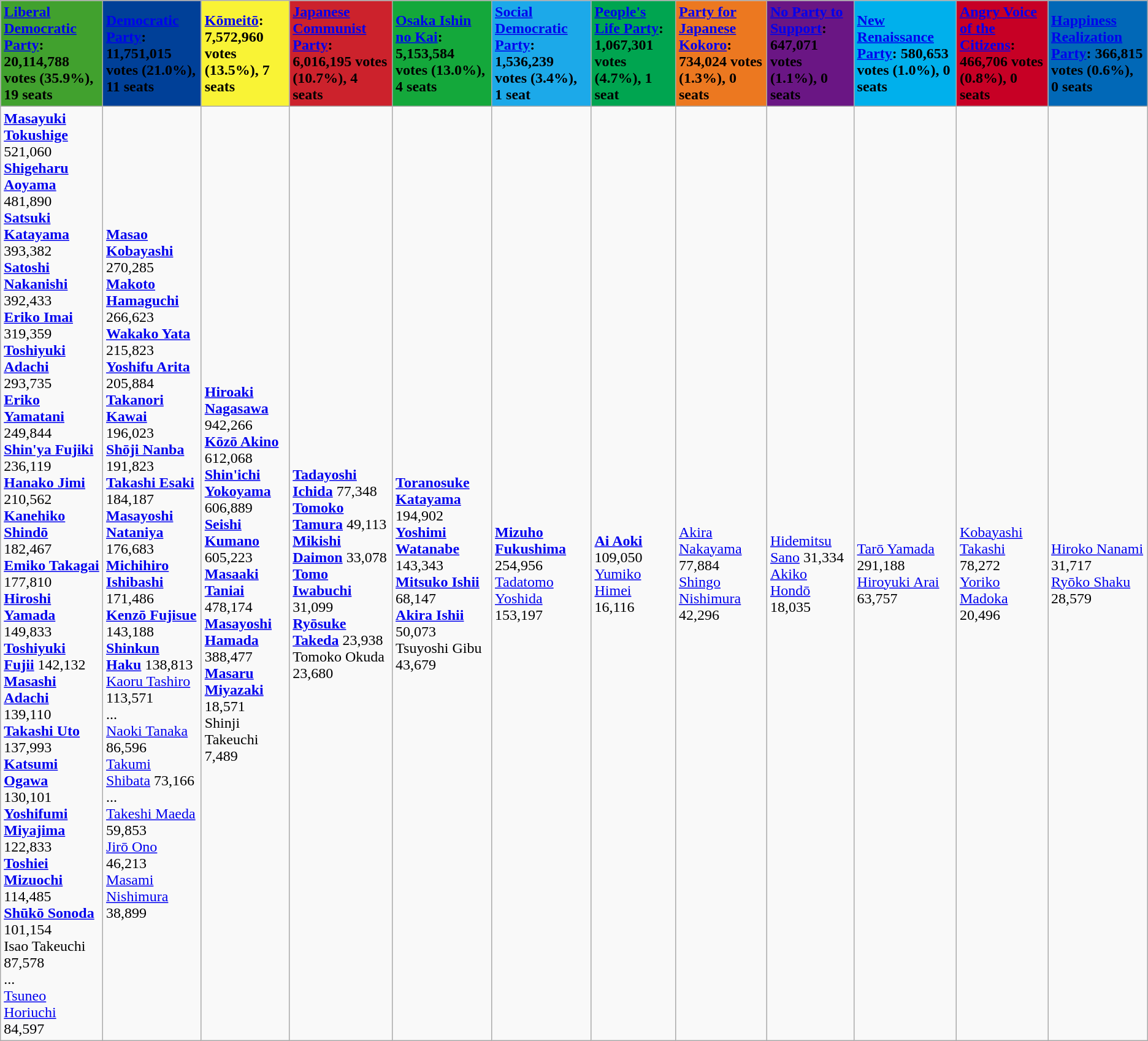<table class="wikitable">
<tr>
<td colspan="1" bgcolor="#41A12E"><strong><a href='#'>Liberal Democratic Party</a>: 20,114,788 votes (35.9%), 19 seats</strong></td>
<td colspan="1" bgcolor="#004098"><strong><a href='#'>Democratic Party</a>: 11,751,015 votes (21.0%), 11 seats</strong></td>
<td colspan="1" bgcolor="#F9F335"><strong><a href='#'>Kōmeitō</a>: 7,572,960 votes (13.5%), 7 seats</strong></td>
<td colspan="1" bgcolor="#CC222C"><strong><a href='#'>Japanese Communist Party</a>: 6,016,195 votes (10.7%), 4 seats</strong></td>
<td colspan="1" bgcolor="#14A83B"><strong><a href='#'>Osaka Ishin no Kai</a>: 5,153,584 votes (13.0%), 4 seats</strong></td>
<td colspan="1" bgcolor="#1CA9E9"><strong><a href='#'>Social Democratic Party</a>: 1,536,239 votes (3.4%), 1 seat</strong></td>
<td colspan="1" bgcolor="#00A550"><strong><a href='#'>People's Life Party</a>: 1,067,301 votes (4.7%), 1 seat</strong></td>
<td colspan="1" bgcolor="#EC7820"><strong><a href='#'>Party for Japanese Kokoro</a>: 734,024 votes (1.3%), 0 seats</strong></td>
<td colspan="1" bgcolor="#6A1684"><strong><a href='#'>No Party to Support</a>: 647,071 votes (1.1%), 0 seats</strong></td>
<td colspan="1" bgcolor="#00B0EC"><strong><a href='#'>New Renaissance Party</a>: 580,653 votes (1.0%), 0 seats</strong></td>
<td colspan="1" bgcolor="#C70025"><strong><a href='#'>Angry Voice of the Citizens</a>: 466,706 votes (0.8%), 0 seats</strong></td>
<td colspan="1" bgcolor="#0168B7"><strong><a href='#'>Happiness Realization Party</a>: 366,815 votes (0.6%), 0 seats</strong></td>
</tr>
<tr>
<td><strong><a href='#'>Masayuki Tokushige</a></strong> 521,060<br><strong><a href='#'>Shigeharu Aoyama</a></strong> 481,890<br><strong><a href='#'>Satsuki Katayama</a></strong> 393,382<br><strong><a href='#'>Satoshi Nakanishi</a></strong> 392,433<br><strong><a href='#'>Eriko Imai</a></strong> 319,359<br><strong><a href='#'>Toshiyuki Adachi</a></strong> 293,735<br><strong><a href='#'>Eriko Yamatani</a></strong> 249,844<br><strong><a href='#'>Shin'ya Fujiki</a></strong> 236,119<br><strong><a href='#'>Hanako Jimi</a></strong> 210,562<br><strong><a href='#'>Kanehiko Shindō</a></strong> 182,467<br><strong><a href='#'>Emiko Takagai</a></strong> 177,810<br><strong><a href='#'>Hiroshi Yamada</a></strong> 149,833<br><strong><a href='#'>Toshiyuki Fujii</a></strong> 142,132<br><strong><a href='#'>Masashi Adachi</a></strong> 139,110<br><strong><a href='#'>Takashi Uto</a></strong> 137,993<br><strong><a href='#'>Katsumi Ogawa</a></strong> 130,101<br><strong><a href='#'>Yoshifumi Miyajima</a></strong> 122,833<br><strong><a href='#'>Toshiei Mizuochi</a></strong> 114,485<br><strong><a href='#'>Shūkō Sonoda</a></strong> 101,154<br>Isao Takeuchi 87,578<br>...<br><a href='#'>Tsuneo Horiuchi</a> 84,597</td>
<td><strong><a href='#'>Masao Kobayashi</a></strong> 270,285<br><strong><a href='#'>Makoto Hamaguchi</a></strong> 266,623<br><strong><a href='#'>Wakako Yata</a></strong> 215,823<br><strong><a href='#'>Yoshifu Arita</a></strong> 205,884<br><strong><a href='#'>Takanori Kawai</a></strong> 196,023<br><strong><a href='#'>Shōji Nanba</a></strong> 191,823<br><strong><a href='#'>Takashi Esaki</a></strong> 184,187<br><strong><a href='#'>Masayoshi Nataniya</a></strong> 176,683<br><strong><a href='#'>Michihiro Ishibashi</a></strong> 171,486<br><strong><a href='#'>Kenzō Fujisue</a></strong> 143,188<br><strong><a href='#'>Shinkun Haku</a></strong> 138,813<br><a href='#'>Kaoru Tashiro</a> 113,571<br>...<br><a href='#'>Naoki Tanaka</a> 86,596<br><a href='#'>Takumi Shibata</a> 73,166<br>...<br><a href='#'>Takeshi Maeda</a> 59,853<br><a href='#'>Jirō Ono</a> 46,213<br><a href='#'>Masami Nishimura</a> 38,899</td>
<td><strong><a href='#'>Hiroaki Nagasawa</a></strong> 942,266<br><strong><a href='#'>Kōzō Akino</a></strong> 612,068<br><strong><a href='#'>Shin'ichi Yokoyama</a></strong> 606,889<br><strong><a href='#'>Seishi Kumano</a></strong> 605,223<br><strong><a href='#'>Masaaki Taniai</a></strong> 478,174<br><strong><a href='#'>Masayoshi Hamada</a></strong> 388,477<br><strong><a href='#'>Masaru Miyazaki</a></strong> 18,571<br>Shinji Takeuchi 7,489</td>
<td><strong><a href='#'>Tadayoshi Ichida</a></strong> 77,348<br><strong><a href='#'>Tomoko Tamura</a></strong> 49,113<br><strong><a href='#'>Mikishi Daimon</a></strong> 33,078<br><strong><a href='#'>Tomo Iwabuchi</a></strong> 31,099<br><strong><a href='#'>Ryōsuke Takeda</a></strong> 23,938<br>Tomoko Okuda 23,680</td>
<td><strong><a href='#'>Toranosuke Katayama</a></strong> 194,902<br><strong><a href='#'>Yoshimi Watanabe</a></strong> 143,343<br><strong><a href='#'>Mitsuko Ishii</a></strong> 68,147<br><strong><a href='#'>Akira Ishii</a></strong> 50,073<br>Tsuyoshi Gibu 43,679</td>
<td><strong><a href='#'>Mizuho Fukushima</a></strong> 254,956<br><a href='#'>Tadatomo Yoshida</a> 153,197</td>
<td><strong><a href='#'>Ai Aoki</a></strong> 109,050<br><a href='#'>Yumiko Himei</a> 16,116</td>
<td><a href='#'>Akira Nakayama</a> 77,884<br><a href='#'>Shingo Nishimura</a> 42,296</td>
<td><a href='#'>Hidemitsu Sano</a> 31,334<br><a href='#'>Akiko Hondō</a> 18,035</td>
<td><a href='#'>Tarō Yamada</a> 291,188<br><a href='#'>Hiroyuki Arai</a> 63,757</td>
<td><a href='#'>Kobayashi Takashi</a> 78,272<br><a href='#'>Yoriko Madoka</a> 20,496</td>
<td><a href='#'>Hiroko Nanami</a> 31,717<br><a href='#'>Ryōko Shaku</a> 28,579</td>
</tr>
</table>
